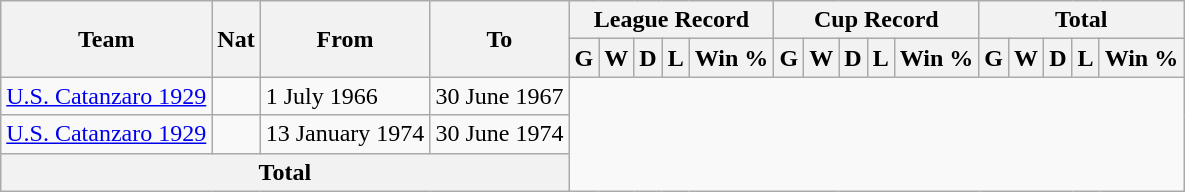<table class="wikitable" style="text-align: center">
<tr>
<th rowspan="2">Team</th>
<th rowspan="2">Nat</th>
<th rowspan="2">From</th>
<th rowspan="2">To</th>
<th colspan="5">League Record</th>
<th colspan="5">Cup Record</th>
<th colspan="5">Total</th>
</tr>
<tr>
<th>G</th>
<th>W</th>
<th>D</th>
<th>L</th>
<th>Win %</th>
<th>G</th>
<th>W</th>
<th>D</th>
<th>L</th>
<th>Win %</th>
<th>G</th>
<th>W</th>
<th>D</th>
<th>L</th>
<th>Win %</th>
</tr>
<tr>
<td align=left><a href='#'>U.S. Catanzaro 1929</a></td>
<td></td>
<td align=left>1 July 1966</td>
<td align=left>30 June 1967<br>

</td>
</tr>
<tr>
<td align=left><a href='#'>U.S. Catanzaro 1929</a></td>
<td></td>
<td align=left>13 January 1974</td>
<td align=left>30 June 1974<br>

</td>
</tr>
<tr>
<th colspan="4">Total<br>

</th>
</tr>
</table>
